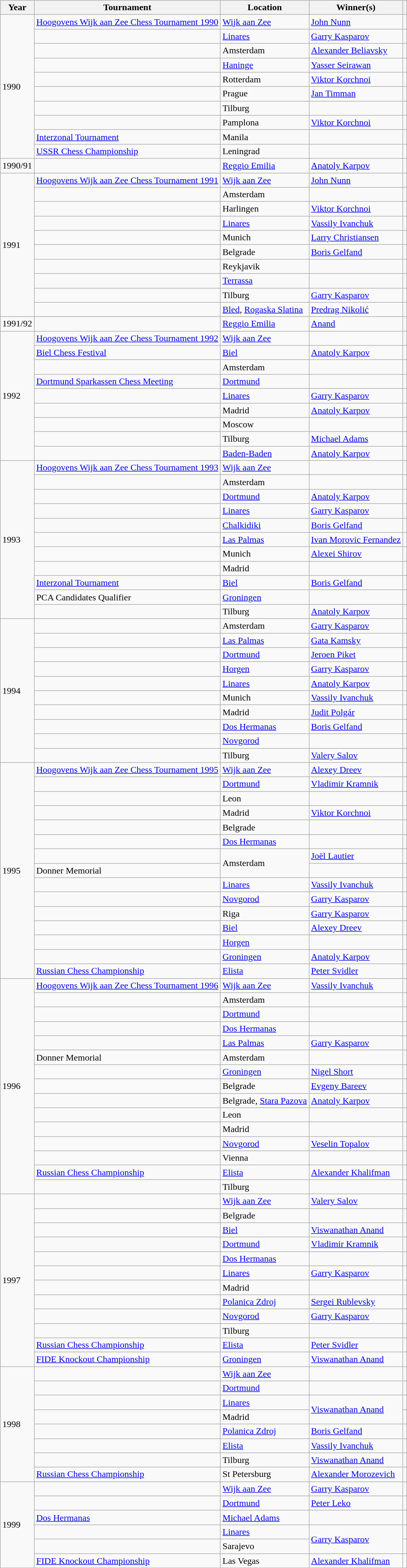<table class="wikitable sortable">
<tr>
<th>Year</th>
<th>Tournament</th>
<th>Location</th>
<th>Winner(s)</th>
<th class="unsortable"></th>
</tr>
<tr>
<td rowspan=10>1990</td>
<td><a href='#'>Hoogovens Wijk aan Zee Chess Tournament 1990</a></td>
<td><a href='#'>Wijk aan Zee</a></td>
<td><a href='#'>John Nunn</a></td>
<td></td>
</tr>
<tr>
<td></td>
<td><a href='#'>Linares</a></td>
<td><a href='#'>Garry Kasparov</a></td>
<td></td>
</tr>
<tr>
<td></td>
<td>Amsterdam</td>
<td><a href='#'>Alexander Beliavsky</a></td>
<td></td>
</tr>
<tr>
<td></td>
<td><a href='#'>Haninge</a></td>
<td><a href='#'>Yasser Seirawan</a></td>
<td></td>
</tr>
<tr>
<td></td>
<td>Rotterdam</td>
<td><a href='#'>Viktor Korchnoi</a></td>
<td></td>
</tr>
<tr>
<td></td>
<td>Prague</td>
<td><a href='#'>Jan Timman</a></td>
<td></td>
</tr>
<tr>
<td></td>
<td>Tilburg</td>
<td></td>
<td></td>
</tr>
<tr>
<td></td>
<td>Pamplona</td>
<td><a href='#'>Viktor Korchnoi</a></td>
<td></td>
</tr>
<tr>
<td><a href='#'>Interzonal Tournament</a></td>
<td>Manila</td>
<td></td>
<td></td>
</tr>
<tr>
<td><a href='#'>USSR Chess Championship</a></td>
<td>Leningrad</td>
<td></td>
<td></td>
</tr>
<tr>
<td>1990/91</td>
<td></td>
<td><a href='#'>Reggio Emilia</a></td>
<td><a href='#'>Anatoly Karpov</a></td>
<td></td>
</tr>
<tr>
<td rowspan=10>1991</td>
<td><a href='#'>Hoogovens Wijk aan Zee Chess Tournament 1991</a></td>
<td><a href='#'>Wijk aan Zee</a></td>
<td><a href='#'>John Nunn</a></td>
<td></td>
</tr>
<tr>
<td></td>
<td>Amsterdam</td>
<td></td>
<td></td>
</tr>
<tr>
<td></td>
<td>Harlingen</td>
<td><a href='#'>Viktor Korchnoi</a></td>
<td></td>
</tr>
<tr>
<td></td>
<td><a href='#'>Linares</a></td>
<td><a href='#'>Vassily Ivanchuk</a></td>
<td></td>
</tr>
<tr>
<td></td>
<td>Munich</td>
<td><a href='#'>Larry Christiansen</a></td>
<td></td>
</tr>
<tr>
<td></td>
<td>Belgrade</td>
<td><a href='#'>Boris Gelfand</a></td>
<td></td>
</tr>
<tr>
<td></td>
<td>Reykjavik</td>
<td></td>
<td></td>
</tr>
<tr>
<td></td>
<td><a href='#'>Terrassa</a></td>
<td></td>
<td></td>
</tr>
<tr>
<td></td>
<td>Tilburg</td>
<td><a href='#'>Garry Kasparov</a></td>
<td></td>
</tr>
<tr>
<td></td>
<td><a href='#'>Bled</a>, <a href='#'>Rogaska Slatina</a></td>
<td><a href='#'>Predrag Nikolić</a></td>
<td></td>
</tr>
<tr>
<td>1991/92</td>
<td></td>
<td><a href='#'>Reggio Emilia</a></td>
<td><a href='#'>Anand</a></td>
<td></td>
</tr>
<tr>
<td rowspan=9>1992</td>
<td><a href='#'>Hoogovens Wijk aan Zee Chess Tournament 1992</a></td>
<td><a href='#'>Wijk aan Zee</a></td>
<td></td>
<td></td>
</tr>
<tr>
<td><a href='#'>Biel Chess Festival</a></td>
<td><a href='#'>Biel</a></td>
<td><a href='#'>Anatoly Karpov</a></td>
<td></td>
</tr>
<tr>
<td></td>
<td>Amsterdam</td>
<td></td>
<td></td>
</tr>
<tr>
<td><a href='#'>Dortmund Sparkassen Chess Meeting</a></td>
<td><a href='#'>Dortmund</a></td>
<td></td>
<td></td>
</tr>
<tr>
<td></td>
<td><a href='#'>Linares</a></td>
<td><a href='#'>Garry Kasparov</a></td>
<td></td>
</tr>
<tr>
<td></td>
<td>Madrid</td>
<td><a href='#'>Anatoly Karpov</a></td>
<td></td>
</tr>
<tr>
<td></td>
<td>Moscow</td>
<td></td>
<td></td>
</tr>
<tr>
<td></td>
<td>Tilburg</td>
<td><a href='#'>Michael Adams</a></td>
<td></td>
</tr>
<tr>
<td></td>
<td><a href='#'>Baden-Baden</a></td>
<td><a href='#'>Anatoly Karpov</a></td>
<td></td>
</tr>
<tr>
<td rowspan=11>1993</td>
<td><a href='#'>Hoogovens Wijk aan Zee Chess Tournament 1993</a></td>
<td><a href='#'>Wijk aan Zee</a></td>
<td></td>
</tr>
<tr>
<td></td>
<td>Amsterdam</td>
<td></td>
<td></td>
</tr>
<tr>
<td></td>
<td><a href='#'>Dortmund</a></td>
<td><a href='#'>Anatoly Karpov</a></td>
<td></td>
</tr>
<tr>
<td></td>
<td><a href='#'>Linares</a></td>
<td><a href='#'>Garry Kasparov</a></td>
<td></td>
</tr>
<tr>
<td></td>
<td><a href='#'>Chalkidiki</a></td>
<td><a href='#'>Boris Gelfand</a></td>
<td></td>
</tr>
<tr>
<td></td>
<td><a href='#'>Las Palmas</a></td>
<td><a href='#'>Ivan Morovic Fernandez</a></td>
<td></td>
</tr>
<tr>
<td></td>
<td>Munich</td>
<td><a href='#'>Alexei Shirov</a></td>
<td></td>
</tr>
<tr>
<td></td>
<td>Madrid</td>
<td></td>
<td></td>
</tr>
<tr>
<td><a href='#'>Interzonal Tournament</a></td>
<td><a href='#'>Biel</a></td>
<td><a href='#'>Boris Gelfand</a></td>
<td></td>
</tr>
<tr>
<td>PCA Candidates Qualifier</td>
<td><a href='#'>Groningen</a></td>
<td></td>
<td></td>
</tr>
<tr>
<td></td>
<td>Tilburg</td>
<td><a href='#'>Anatoly Karpov</a></td>
<td></td>
</tr>
<tr>
<td rowspan=10>1994</td>
<td></td>
<td>Amsterdam</td>
<td><a href='#'>Garry Kasparov</a></td>
<td></td>
</tr>
<tr>
<td></td>
<td><a href='#'>Las Palmas</a></td>
<td><a href='#'>Gata Kamsky</a></td>
<td></td>
</tr>
<tr>
<td></td>
<td><a href='#'>Dortmund</a></td>
<td><a href='#'>Jeroen Piket</a></td>
<td></td>
</tr>
<tr>
<td></td>
<td><a href='#'>Horgen</a></td>
<td><a href='#'>Garry Kasparov</a></td>
<td></td>
</tr>
<tr>
<td></td>
<td><a href='#'>Linares</a></td>
<td><a href='#'>Anatoly Karpov</a></td>
<td></td>
</tr>
<tr>
<td></td>
<td>Munich</td>
<td><a href='#'>Vassily Ivanchuk</a></td>
<td></td>
</tr>
<tr>
<td></td>
<td>Madrid</td>
<td><a href='#'>Judit Polgár</a></td>
<td></td>
</tr>
<tr>
<td></td>
<td><a href='#'>Dos Hermanas</a></td>
<td><a href='#'>Boris Gelfand</a></td>
<td></td>
</tr>
<tr>
<td></td>
<td><a href='#'>Novgorod</a></td>
<td></td>
<td></td>
</tr>
<tr>
<td></td>
<td>Tilburg</td>
<td><a href='#'>Valery Salov</a></td>
<td></td>
</tr>
<tr>
<td rowspan=15>1995</td>
<td><a href='#'>Hoogovens Wijk aan Zee Chess Tournament 1995</a></td>
<td><a href='#'>Wijk aan Zee</a></td>
<td><a href='#'>Alexey Dreev</a></td>
<td></td>
</tr>
<tr>
<td></td>
<td><a href='#'>Dortmund</a></td>
<td><a href='#'>Vladimir Kramnik</a></td>
<td></td>
</tr>
<tr>
<td></td>
<td>Leon</td>
<td></td>
<td></td>
</tr>
<tr>
<td></td>
<td>Madrid</td>
<td><a href='#'>Viktor Korchnoi</a></td>
<td></td>
</tr>
<tr>
<td></td>
<td>Belgrade</td>
<td></td>
<td></td>
</tr>
<tr>
<td></td>
<td><a href='#'>Dos Hermanas</a></td>
<td></td>
<td></td>
</tr>
<tr>
<td></td>
<td rowspan=2>Amsterdam</td>
<td><a href='#'>Joël Lautier</a></td>
<td></td>
</tr>
<tr>
<td>Donner Memorial</td>
<td></td>
<td></td>
</tr>
<tr>
<td></td>
<td><a href='#'>Linares</a></td>
<td><a href='#'>Vassily Ivanchuk</a></td>
<td></td>
</tr>
<tr>
<td></td>
<td><a href='#'>Novgorod</a></td>
<td><a href='#'>Garry Kasparov</a></td>
<td></td>
</tr>
<tr>
<td></td>
<td>Riga</td>
<td><a href='#'>Garry Kasparov</a></td>
<td></td>
</tr>
<tr>
<td></td>
<td><a href='#'>Biel</a></td>
<td><a href='#'>Alexey Dreev</a></td>
<td></td>
</tr>
<tr>
<td></td>
<td><a href='#'>Horgen</a></td>
<td></td>
<td></td>
</tr>
<tr>
<td></td>
<td><a href='#'>Groningen</a></td>
<td><a href='#'>Anatoly Karpov</a></td>
<td></td>
</tr>
<tr>
<td><a href='#'>Russian Chess Championship</a></td>
<td><a href='#'>Elista</a></td>
<td><a href='#'>Peter Svidler</a></td>
<td></td>
</tr>
<tr>
<td rowspan=15>1996</td>
<td><a href='#'>Hoogovens Wijk aan Zee Chess Tournament 1996</a></td>
<td><a href='#'>Wijk aan Zee</a></td>
<td><a href='#'>Vassily Ivanchuk</a></td>
<td></td>
</tr>
<tr>
<td></td>
<td>Amsterdam</td>
<td></td>
<td></td>
</tr>
<tr>
<td></td>
<td><a href='#'>Dortmund</a></td>
<td></td>
<td></td>
</tr>
<tr>
<td></td>
<td><a href='#'>Dos Hermanas</a></td>
<td></td>
<td></td>
</tr>
<tr>
<td></td>
<td><a href='#'>Las Palmas</a></td>
<td><a href='#'>Garry Kasparov</a></td>
<td></td>
</tr>
<tr>
<td>Donner Memorial</td>
<td>Amsterdam</td>
<td></td>
<td></td>
</tr>
<tr>
<td></td>
<td><a href='#'>Groningen</a></td>
<td><a href='#'>Nigel Short</a></td>
<td></td>
</tr>
<tr>
<td></td>
<td>Belgrade</td>
<td><a href='#'>Evgeny Bareev</a></td>
<td></td>
</tr>
<tr>
<td></td>
<td>Belgrade, <a href='#'>Stara Pazova</a></td>
<td><a href='#'>Anatoly Karpov</a></td>
<td></td>
</tr>
<tr>
<td></td>
<td>Leon</td>
<td></td>
<td></td>
</tr>
<tr>
<td></td>
<td>Madrid</td>
<td></td>
<td></td>
</tr>
<tr>
<td></td>
<td><a href='#'>Novgorod</a></td>
<td><a href='#'>Veselin Topalov</a></td>
<td></td>
</tr>
<tr>
<td></td>
<td>Vienna</td>
<td></td>
<td></td>
</tr>
<tr>
<td><a href='#'>Russian Chess Championship</a></td>
<td><a href='#'>Elista</a></td>
<td><a href='#'>Alexander Khalifman</a></td>
<td></td>
</tr>
<tr>
<td></td>
<td>Tilburg</td>
<td></td>
<td></td>
</tr>
<tr>
<td rowspan=12>1997</td>
<td></td>
<td><a href='#'>Wijk aan Zee</a></td>
<td><a href='#'>Valery Salov</a></td>
<td></td>
</tr>
<tr>
<td></td>
<td>Belgrade</td>
<td></td>
<td></td>
</tr>
<tr>
<td></td>
<td><a href='#'>Biel</a></td>
<td><a href='#'>Viswanathan Anand</a></td>
<td></td>
</tr>
<tr>
<td></td>
<td><a href='#'>Dortmund</a></td>
<td><a href='#'>Vladimir Kramnik</a></td>
<td></td>
</tr>
<tr>
<td></td>
<td><a href='#'>Dos Hermanas</a></td>
<td></td>
<td></td>
</tr>
<tr>
<td></td>
<td><a href='#'>Linares</a></td>
<td><a href='#'>Garry Kasparov</a></td>
<td></td>
</tr>
<tr>
<td></td>
<td>Madrid</td>
<td></td>
<td></td>
</tr>
<tr>
<td></td>
<td><a href='#'>Polanica Zdroj</a></td>
<td><a href='#'>Sergei Rublevsky</a></td>
<td></td>
</tr>
<tr>
<td></td>
<td><a href='#'>Novgorod</a></td>
<td><a href='#'>Garry Kasparov</a></td>
<td></td>
</tr>
<tr>
<td></td>
<td>Tilburg</td>
<td></td>
<td></td>
</tr>
<tr>
<td><a href='#'>Russian Chess Championship</a></td>
<td><a href='#'>Elista</a></td>
<td><a href='#'>Peter Svidler</a></td>
<td></td>
</tr>
<tr>
<td><a href='#'>FIDE Knockout Championship</a></td>
<td><a href='#'>Groningen</a></td>
<td><a href='#'>Viswanathan Anand</a></td>
<td></td>
</tr>
<tr>
<td rowspan=8>1998</td>
<td></td>
<td><a href='#'>Wijk aan Zee</a></td>
<td></td>
<td></td>
</tr>
<tr>
<td></td>
<td><a href='#'>Dortmund</a></td>
<td></td>
<td></td>
</tr>
<tr>
<td></td>
<td><a href='#'>Linares</a></td>
<td rowspan=2><a href='#'>Viswanathan Anand</a></td>
<td></td>
</tr>
<tr>
<td></td>
<td>Madrid</td>
<td></td>
</tr>
<tr>
<td></td>
<td><a href='#'>Polanica Zdroj</a></td>
<td><a href='#'>Boris Gelfand</a></td>
<td></td>
</tr>
<tr>
<td></td>
<td><a href='#'>Elista</a></td>
<td><a href='#'>Vassily Ivanchuk</a></td>
<td></td>
</tr>
<tr>
<td></td>
<td>Tilburg</td>
<td><a href='#'>Viswanathan Anand</a></td>
<td></td>
</tr>
<tr>
<td><a href='#'>Russian Chess Championship</a></td>
<td>St Petersburg</td>
<td><a href='#'>Alexander Morozevich</a></td>
<td></td>
</tr>
<tr>
<td rowspan=6>1999</td>
<td></td>
<td><a href='#'>Wijk aan Zee</a></td>
<td><a href='#'>Garry Kasparov</a></td>
<td></td>
</tr>
<tr>
<td></td>
<td><a href='#'>Dortmund</a></td>
<td><a href='#'>Peter Leko</a></td>
<td></td>
</tr>
<tr>
<td><a href='#'>Dos Hermanas</a></td>
<td><a href='#'>Michael Adams</a></td>
<td></td>
</tr>
<tr>
<td></td>
<td><a href='#'>Linares</a></td>
<td rowspan=2><a href='#'>Garry Kasparov</a></td>
<td></td>
</tr>
<tr>
<td></td>
<td>Sarajevo</td>
<td></td>
</tr>
<tr>
<td><a href='#'>FIDE Knockout Championship</a></td>
<td>Las Vegas</td>
<td><a href='#'>Alexander Khalifman</a></td>
<td></td>
</tr>
</table>
